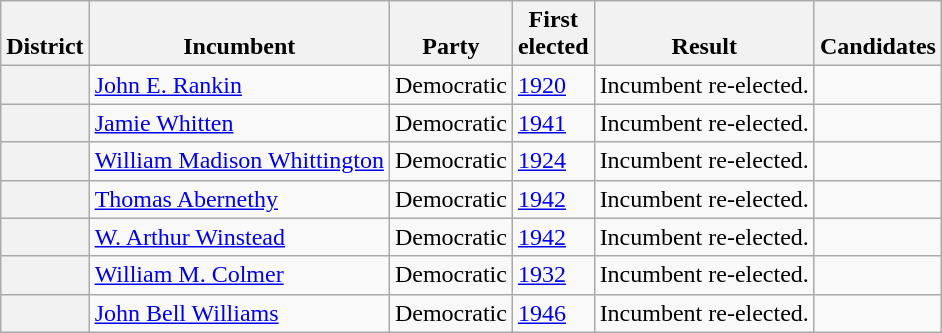<table class=wikitable>
<tr valign=bottom>
<th>District</th>
<th>Incumbent</th>
<th>Party</th>
<th>First<br>elected</th>
<th>Result</th>
<th>Candidates</th>
</tr>
<tr>
<th></th>
<td><a href='#'>John E. Rankin</a></td>
<td>Democratic</td>
<td><a href='#'>1920</a></td>
<td>Incumbent re-elected.</td>
<td nowrap></td>
</tr>
<tr>
<th></th>
<td><a href='#'>Jamie Whitten</a></td>
<td>Democratic</td>
<td><a href='#'>1941</a></td>
<td>Incumbent re-elected.</td>
<td nowrap></td>
</tr>
<tr>
<th></th>
<td><a href='#'>William Madison Whittington</a></td>
<td>Democratic</td>
<td><a href='#'>1924</a></td>
<td>Incumbent re-elected.</td>
<td nowrap></td>
</tr>
<tr>
<th></th>
<td><a href='#'>Thomas Abernethy</a></td>
<td>Democratic</td>
<td><a href='#'>1942</a></td>
<td>Incumbent re-elected.</td>
<td nowrap></td>
</tr>
<tr>
<th></th>
<td><a href='#'>W. Arthur Winstead</a></td>
<td>Democratic</td>
<td><a href='#'>1942</a></td>
<td>Incumbent re-elected.</td>
<td nowrap></td>
</tr>
<tr>
<th></th>
<td><a href='#'>William M. Colmer</a></td>
<td>Democratic</td>
<td><a href='#'>1932</a></td>
<td>Incumbent re-elected.</td>
<td nowrap></td>
</tr>
<tr>
<th></th>
<td><a href='#'>John Bell Williams</a></td>
<td>Democratic</td>
<td><a href='#'>1946</a></td>
<td>Incumbent re-elected.</td>
<td nowrap></td>
</tr>
</table>
